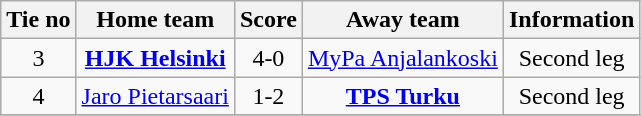<table class="wikitable" style="text-align:center">
<tr>
<th style= width="40px">Tie no</th>
<th style= width="150px">Home team</th>
<th style= width="60px">Score</th>
<th style= width="150px">Away team</th>
<th style= width="30px">Information</th>
</tr>
<tr>
<td>3</td>
<td><strong><a href='#'>HJK Helsinki</a></strong></td>
<td>4-0</td>
<td><a href='#'>MyPa Anjalankoski</a></td>
<td>Second leg</td>
</tr>
<tr>
<td>4</td>
<td><a href='#'>Jaro Pietarsaari</a></td>
<td>1-2</td>
<td><strong><a href='#'>TPS Turku</a></strong></td>
<td>Second leg</td>
</tr>
<tr>
</tr>
</table>
